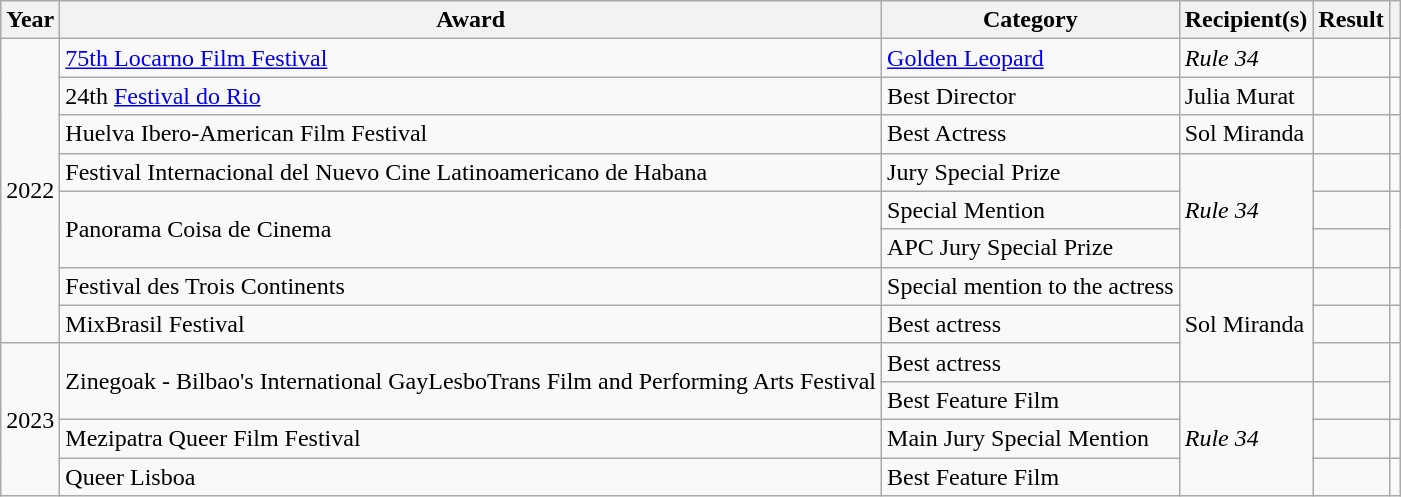<table class="wikitable plainrowheaders sortable">
<tr>
<th scope="col">Year</th>
<th scope="col">Award</th>
<th scope="col">Category</th>
<th scope="col">Recipient(s)</th>
<th scope="col">Result</th>
<th scope="col" class="unsortable"></th>
</tr>
<tr>
<td rowspan="8">2022</td>
<td><a href='#'>75th Locarno Film Festival</a></td>
<td><a href='#'>Golden Leopard</a></td>
<td><em>Rule 34</em></td>
<td></td>
<td></td>
</tr>
<tr>
<td>24th <a href='#'>Festival do Rio</a></td>
<td>Best Director</td>
<td>Julia Murat</td>
<td></td>
<td></td>
</tr>
<tr>
<td>Huelva Ibero-American Film Festival</td>
<td>Best Actress</td>
<td>Sol Miranda</td>
<td></td>
<td></td>
</tr>
<tr>
<td>Festival Internacional del Nuevo Cine Latinoamericano de Habana</td>
<td>Jury Special Prize</td>
<td rowspan="3"><em>Rule 34</em></td>
<td></td>
<td></td>
</tr>
<tr>
<td rowspan="2">Panorama Coisa de Cinema</td>
<td>Special Mention</td>
<td></td>
<td rowspan="2"></td>
</tr>
<tr>
<td>APC Jury Special Prize</td>
<td></td>
</tr>
<tr>
<td>Festival des Trois Continents</td>
<td>Special mention to the actress</td>
<td rowspan="3">Sol Miranda</td>
<td></td>
<td></td>
</tr>
<tr>
<td>MixBrasil Festival</td>
<td>Best actress</td>
<td></td>
<td></td>
</tr>
<tr>
<td rowspan="4">2023</td>
<td rowspan="2">Zinegoak - Bilbao's International GayLesboTrans Film and Performing Arts Festival</td>
<td>Best actress</td>
<td></td>
<td rowspan="2"></td>
</tr>
<tr>
<td>Best Feature Film</td>
<td rowspan="3"><em>Rule 34</em></td>
<td></td>
</tr>
<tr>
<td>Mezipatra Queer Film Festival</td>
<td>Main Jury Special Mention</td>
<td></td>
<td></td>
</tr>
<tr>
<td>Queer Lisboa</td>
<td>Best Feature Film</td>
<td></td>
<td></td>
</tr>
</table>
